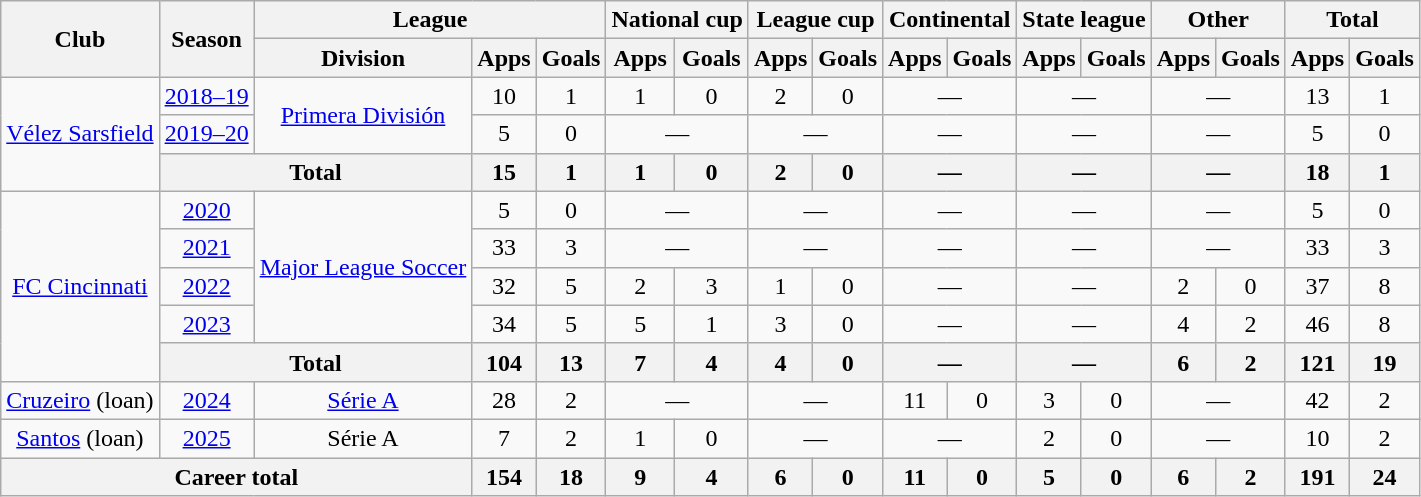<table class="wikitable" style="text-align:center">
<tr>
<th rowspan="2">Club</th>
<th rowspan="2">Season</th>
<th colspan="3">League</th>
<th colspan="2">National cup</th>
<th colspan="2">League cup</th>
<th colspan="2">Continental</th>
<th colspan="2">State league</th>
<th colspan="2">Other</th>
<th colspan="2">Total</th>
</tr>
<tr>
<th>Division</th>
<th>Apps</th>
<th>Goals</th>
<th>Apps</th>
<th>Goals</th>
<th>Apps</th>
<th>Goals</th>
<th>Apps</th>
<th>Goals</th>
<th>Apps</th>
<th>Goals</th>
<th>Apps</th>
<th>Goals</th>
<th>Apps</th>
<th>Goals</th>
</tr>
<tr>
<td rowspan="3"><a href='#'>Vélez Sarsfield</a></td>
<td><a href='#'>2018–19</a></td>
<td rowspan="2"><a href='#'>Primera División</a></td>
<td>10</td>
<td>1</td>
<td>1</td>
<td>0</td>
<td>2</td>
<td>0</td>
<td colspan="2">—</td>
<td colspan="2">—</td>
<td colspan="2">—</td>
<td>13</td>
<td>1</td>
</tr>
<tr>
<td><a href='#'>2019–20</a></td>
<td>5</td>
<td>0</td>
<td colspan="2">—</td>
<td colspan="2">—</td>
<td colspan="2">—</td>
<td colspan="2">—</td>
<td colspan="2">—</td>
<td>5</td>
<td>0</td>
</tr>
<tr>
<th colspan="2">Total</th>
<th>15</th>
<th>1</th>
<th>1</th>
<th>0</th>
<th>2</th>
<th>0</th>
<th colspan="2">—</th>
<th colspan="2">—</th>
<th colspan="2">—</th>
<th>18</th>
<th>1</th>
</tr>
<tr>
<td rowspan="5"><a href='#'>FC Cincinnati</a></td>
<td><a href='#'>2020</a></td>
<td rowspan="4"><a href='#'>Major League Soccer</a></td>
<td>5</td>
<td>0</td>
<td colspan="2">—</td>
<td colspan="2">—</td>
<td colspan="2">—</td>
<td colspan="2">—</td>
<td colspan="2">—</td>
<td>5</td>
<td>0</td>
</tr>
<tr>
<td><a href='#'>2021</a></td>
<td>33</td>
<td>3</td>
<td colspan="2">—</td>
<td colspan="2">—</td>
<td colspan="2">—</td>
<td colspan="2">—</td>
<td colspan="2">—</td>
<td>33</td>
<td>3</td>
</tr>
<tr>
<td><a href='#'>2022</a></td>
<td>32</td>
<td>5</td>
<td>2</td>
<td>3</td>
<td>1</td>
<td>0</td>
<td colspan="2">—</td>
<td colspan="2">—</td>
<td>2</td>
<td>0</td>
<td>37</td>
<td>8</td>
</tr>
<tr>
<td><a href='#'>2023</a></td>
<td>34</td>
<td>5</td>
<td>5</td>
<td>1</td>
<td>3</td>
<td>0</td>
<td colspan="2">—</td>
<td colspan="2">—</td>
<td>4</td>
<td>2</td>
<td>46</td>
<td>8</td>
</tr>
<tr>
<th colspan="2">Total</th>
<th>104</th>
<th>13</th>
<th>7</th>
<th>4</th>
<th>4</th>
<th>0</th>
<th colspan="2">—</th>
<th colspan="2">—</th>
<th>6</th>
<th>2</th>
<th>121</th>
<th>19</th>
</tr>
<tr>
<td><a href='#'>Cruzeiro</a> (loan)</td>
<td><a href='#'>2024</a></td>
<td><a href='#'>Série A</a></td>
<td>28</td>
<td>2</td>
<td colspan="2">—</td>
<td colspan="2">—</td>
<td>11</td>
<td>0</td>
<td>3</td>
<td>0</td>
<td colspan="2">—</td>
<td>42</td>
<td>2</td>
</tr>
<tr>
<td><a href='#'>Santos</a> (loan)</td>
<td><a href='#'>2025</a></td>
<td>Série A</td>
<td>7</td>
<td>2</td>
<td>1</td>
<td>0</td>
<td colspan="2">—</td>
<td colspan="2">—</td>
<td>2</td>
<td>0</td>
<td colspan="2">—</td>
<td>10</td>
<td>2</td>
</tr>
<tr>
<th colspan="3">Career total</th>
<th>154</th>
<th>18</th>
<th>9</th>
<th>4</th>
<th>6</th>
<th>0</th>
<th>11</th>
<th>0</th>
<th>5</th>
<th>0</th>
<th>6</th>
<th>2</th>
<th>191</th>
<th>24</th>
</tr>
</table>
